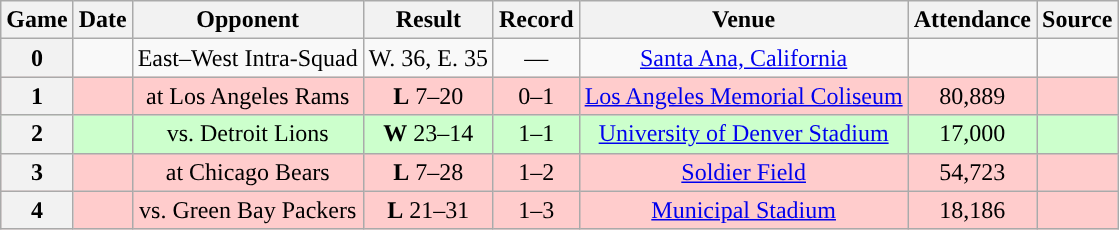<table class="wikitable" style="text-align:center">
<tr>
<th>Game</th>
<th>Date</th>
<th>Opponent</th>
<th>Result</th>
<th>Record</th>
<th>Venue</th>
<th>Attendance</th>
<th>Source</th>
</tr>
<tr>
<th>0</th>
<td></td>
<td>East–West Intra-Squad</td>
<td>W. 36, E. 35</td>
<td>—</td>
<td><a href='#'>Santa Ana, California</a></td>
<td></td>
<td></td>
</tr>
<tr style="background:#fcc;">
<th>1</th>
<td></td>
<td>at Los Angeles Rams</td>
<td><strong>L</strong> 7–20</td>
<td>0–1</td>
<td><a href='#'>Los Angeles Memorial Coliseum</a></td>
<td>80,889</td>
<td></td>
</tr>
<tr style="background:#cfc;">
<th>2</th>
<td></td>
<td>vs. Detroit Lions</td>
<td><strong>W</strong> 23–14</td>
<td>1–1</td>
<td><a href='#'>University of Denver Stadium</a> </td>
<td>17,000</td>
<td></td>
</tr>
<tr style="background:#fcc;">
<th>3</th>
<td></td>
<td>at Chicago Bears</td>
<td><strong>L</strong> 7–28</td>
<td>1–2</td>
<td><a href='#'>Soldier Field</a></td>
<td>54,723</td>
<td></td>
</tr>
<tr style="background:#fcc;">
<th>4</th>
<td></td>
<td>vs. Green Bay Packers</td>
<td><strong>L</strong> 21–31</td>
<td>1–3</td>
<td><a href='#'>Municipal Stadium</a> </td>
<td>18,186</td>
<td></td>
</tr>
</table>
